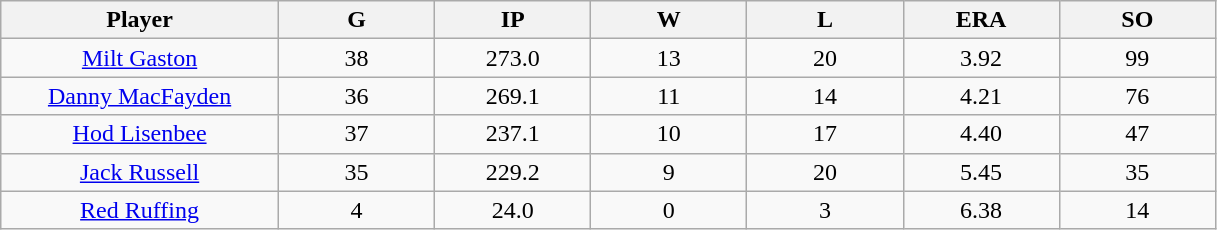<table class="wikitable sortable">
<tr>
<th bgcolor="#DDDDFF" width="16%">Player</th>
<th bgcolor="#DDDDFF" width="9%">G</th>
<th bgcolor="#DDDDFF" width="9%">IP</th>
<th bgcolor="#DDDDFF" width="9%">W</th>
<th bgcolor="#DDDDFF" width="9%">L</th>
<th bgcolor="#DDDDFF" width="9%">ERA</th>
<th bgcolor="#DDDDFF" width="9%">SO</th>
</tr>
<tr align="center">
<td><a href='#'>Milt Gaston</a></td>
<td>38</td>
<td>273.0</td>
<td>13</td>
<td>20</td>
<td>3.92</td>
<td>99</td>
</tr>
<tr align=center>
<td><a href='#'>Danny MacFayden</a></td>
<td>36</td>
<td>269.1</td>
<td>11</td>
<td>14</td>
<td>4.21</td>
<td>76</td>
</tr>
<tr align=center>
<td><a href='#'>Hod Lisenbee</a></td>
<td>37</td>
<td>237.1</td>
<td>10</td>
<td>17</td>
<td>4.40</td>
<td>47</td>
</tr>
<tr align=center>
<td><a href='#'>Jack Russell</a></td>
<td>35</td>
<td>229.2</td>
<td>9</td>
<td>20</td>
<td>5.45</td>
<td>35</td>
</tr>
<tr align=center>
<td><a href='#'>Red Ruffing</a></td>
<td>4</td>
<td>24.0</td>
<td>0</td>
<td>3</td>
<td>6.38</td>
<td>14</td>
</tr>
</table>
